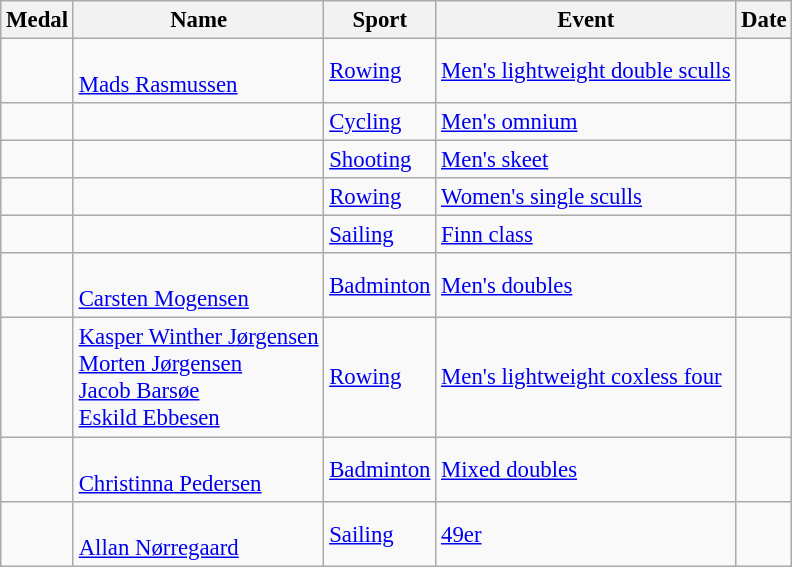<table class="wikitable sortable" style="font-size: 95%;">
<tr>
<th>Medal</th>
<th>Name</th>
<th>Sport</th>
<th>Event</th>
<th>Date</th>
</tr>
<tr>
<td></td>
<td><br><a href='#'>Mads Rasmussen</a></td>
<td><a href='#'>Rowing</a></td>
<td><a href='#'>Men's lightweight double sculls</a></td>
<td></td>
</tr>
<tr>
<td></td>
<td></td>
<td><a href='#'>Cycling</a></td>
<td><a href='#'>Men's omnium</a></td>
<td></td>
</tr>
<tr>
<td></td>
<td></td>
<td><a href='#'>Shooting</a></td>
<td><a href='#'>Men's skeet</a></td>
<td></td>
</tr>
<tr>
<td></td>
<td></td>
<td><a href='#'>Rowing</a></td>
<td><a href='#'>Women's single sculls</a></td>
<td></td>
</tr>
<tr>
<td></td>
<td></td>
<td><a href='#'>Sailing</a></td>
<td><a href='#'>Finn class</a></td>
<td></td>
</tr>
<tr>
<td></td>
<td><br><a href='#'>Carsten Mogensen</a></td>
<td><a href='#'>Badminton</a></td>
<td><a href='#'>Men's doubles</a></td>
<td></td>
</tr>
<tr>
<td></td>
<td><a href='#'>Kasper Winther Jørgensen</a><br><a href='#'>Morten Jørgensen</a><br><a href='#'>Jacob Barsøe</a><br><a href='#'>Eskild Ebbesen</a></td>
<td><a href='#'>Rowing</a></td>
<td><a href='#'>Men's lightweight coxless four</a></td>
<td></td>
</tr>
<tr>
<td></td>
<td><br><a href='#'>Christinna Pedersen</a></td>
<td><a href='#'>Badminton</a></td>
<td><a href='#'>Mixed doubles</a></td>
<td></td>
</tr>
<tr>
<td></td>
<td><br><a href='#'>Allan Nørregaard</a></td>
<td><a href='#'>Sailing</a></td>
<td><a href='#'>49er</a></td>
<td></td>
</tr>
</table>
